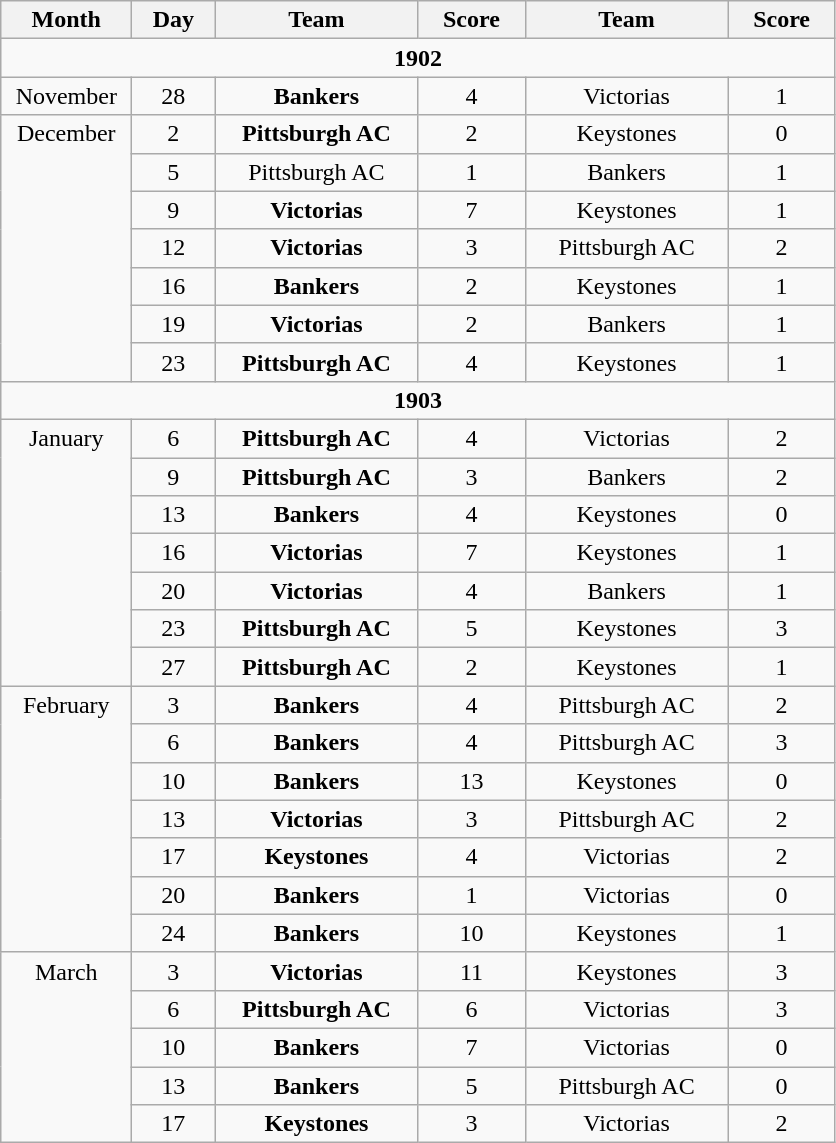<table class="wikitable" style="text-align:center;">
<tr>
<th style="width:5em">Month</th>
<th style="width:3em">Day</th>
<th style="width:8em">Team</th>
<th style="width:4em">Score</th>
<th style="width:8em">Team</th>
<th style="width:4em">Score</th>
</tr>
<tr>
<td colspan="6"><strong>1902</strong></td>
</tr>
<tr>
<td rowspan=1 valign=top>November</td>
<td>28</td>
<td><strong>Bankers</strong></td>
<td>4</td>
<td>Victorias</td>
<td>1</td>
</tr>
<tr>
<td rowspan=7 valign=top>December</td>
<td>2</td>
<td><strong>Pittsburgh AC</strong></td>
<td>2</td>
<td>Keystones</td>
<td>0</td>
</tr>
<tr>
<td>5</td>
<td>Pittsburgh AC</td>
<td>1</td>
<td>Bankers</td>
<td>1</td>
</tr>
<tr>
<td>9</td>
<td><strong>Victorias</strong></td>
<td>7</td>
<td>Keystones</td>
<td>1</td>
</tr>
<tr>
<td>12</td>
<td><strong>Victorias</strong></td>
<td>3</td>
<td>Pittsburgh AC</td>
<td>2</td>
</tr>
<tr>
<td>16</td>
<td><strong>Bankers</strong></td>
<td>2</td>
<td>Keystones</td>
<td>1</td>
</tr>
<tr>
<td>19</td>
<td><strong>Victorias</strong></td>
<td>2</td>
<td>Bankers</td>
<td>1</td>
</tr>
<tr>
<td>23</td>
<td><strong>Pittsburgh AC</strong></td>
<td>4</td>
<td>Keystones</td>
<td>1</td>
</tr>
<tr>
<td colspan="6"><strong>1903</strong></td>
</tr>
<tr>
<td rowspan=7 valign=top>January</td>
<td>6</td>
<td><strong>Pittsburgh AC</strong></td>
<td>4</td>
<td>Victorias</td>
<td>2</td>
</tr>
<tr>
<td>9</td>
<td><strong>Pittsburgh AC</strong></td>
<td>3</td>
<td>Bankers</td>
<td>2</td>
</tr>
<tr>
<td>13</td>
<td><strong>Bankers</strong></td>
<td>4</td>
<td>Keystones</td>
<td>0</td>
</tr>
<tr>
<td>16</td>
<td><strong>Victorias</strong></td>
<td>7</td>
<td>Keystones</td>
<td>1</td>
</tr>
<tr>
<td>20</td>
<td><strong>Victorias</strong></td>
<td>4</td>
<td>Bankers</td>
<td>1</td>
</tr>
<tr>
<td>23</td>
<td><strong>Pittsburgh AC</strong></td>
<td>5</td>
<td>Keystones</td>
<td>3</td>
</tr>
<tr>
<td>27</td>
<td><strong>Pittsburgh AC</strong></td>
<td>2</td>
<td>Keystones</td>
<td>1</td>
</tr>
<tr>
<td rowspan=7 valign=top>February</td>
<td>3</td>
<td><strong>Bankers</strong></td>
<td>4</td>
<td>Pittsburgh AC</td>
<td>2</td>
</tr>
<tr>
<td>6</td>
<td><strong>Bankers</strong></td>
<td>4</td>
<td>Pittsburgh AC</td>
<td>3</td>
</tr>
<tr>
<td>10</td>
<td><strong>Bankers</strong></td>
<td>13</td>
<td>Keystones</td>
<td>0</td>
</tr>
<tr>
<td>13</td>
<td><strong>Victorias</strong></td>
<td>3</td>
<td>Pittsburgh AC</td>
<td>2</td>
</tr>
<tr>
<td>17</td>
<td><strong>Keystones</strong></td>
<td>4</td>
<td>Victorias</td>
<td>2</td>
</tr>
<tr>
<td>20</td>
<td><strong>Bankers</strong></td>
<td>1</td>
<td>Victorias</td>
<td>0</td>
</tr>
<tr>
<td>24</td>
<td><strong>Bankers</strong></td>
<td>10</td>
<td>Keystones</td>
<td>1</td>
</tr>
<tr>
<td rowspan=5 valign=top>March</td>
<td>3</td>
<td><strong>Victorias</strong></td>
<td>11</td>
<td>Keystones</td>
<td>3</td>
</tr>
<tr>
<td>6</td>
<td><strong>Pittsburgh AC</strong></td>
<td>6</td>
<td>Victorias</td>
<td>3</td>
</tr>
<tr>
<td>10</td>
<td><strong>Bankers</strong></td>
<td>7</td>
<td>Victorias</td>
<td>0</td>
</tr>
<tr>
<td>13</td>
<td><strong>Bankers</strong></td>
<td>5</td>
<td>Pittsburgh AC</td>
<td>0</td>
</tr>
<tr>
<td>17</td>
<td><strong>Keystones</strong></td>
<td>3</td>
<td>Victorias</td>
<td>2</td>
</tr>
</table>
